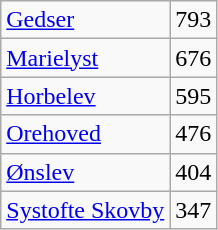<table class="wikitable" style="float:left; margin-right:1em">
<tr>
<td><a href='#'>Gedser</a></td>
<td align="center">793</td>
</tr>
<tr>
<td><a href='#'>Marielyst</a></td>
<td align="center">676</td>
</tr>
<tr>
<td><a href='#'>Horbelev</a></td>
<td align="center">595</td>
</tr>
<tr>
<td><a href='#'>Orehoved</a></td>
<td align="center">476</td>
</tr>
<tr>
<td><a href='#'>Ønslev</a></td>
<td align="center">404</td>
</tr>
<tr>
<td><a href='#'>Systofte Skovby</a></td>
<td align="center">347</td>
</tr>
</table>
